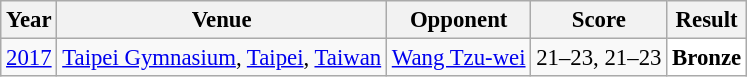<table class="sortable wikitable" style="font-size: 95%;">
<tr>
<th>Year</th>
<th>Venue</th>
<th>Opponent</th>
<th>Score</th>
<th>Result</th>
</tr>
<tr>
<td align="center"><a href='#'>2017</a></td>
<td align="left"><a href='#'>Taipei Gymnasium</a>, <a href='#'>Taipei</a>, <a href='#'>Taiwan</a></td>
<td align="left"> <a href='#'>Wang Tzu-wei</a></td>
<td align="left">21–23, 21–23</td>
<td style="text-align:left; background:white"> <strong>Bronze</strong></td>
</tr>
</table>
